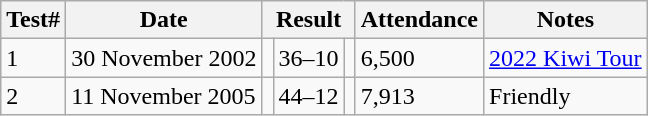<table class="wikitable">
<tr>
<th>Test#</th>
<th>Date</th>
<th colspan="3">Result</th>
<th>Attendance</th>
<th>Notes</th>
</tr>
<tr>
<td>1</td>
<td>30 November 2002</td>
<td></td>
<td>36–10</td>
<td></td>
<td>6,500</td>
<td><a href='#'>2022 Kiwi Tour</a></td>
</tr>
<tr>
<td>2</td>
<td>11 November 2005</td>
<td></td>
<td>44–12</td>
<td></td>
<td>7,913</td>
<td>Friendly</td>
</tr>
</table>
